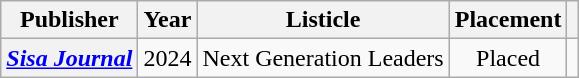<table class="wikitable plainrowheaders sortable" style="text-align:center">
<tr>
<th scope="col">Publisher</th>
<th scope="col">Year</th>
<th scope="col">Listicle</th>
<th scope="col">Placement</th>
<th scope="col" class="unsortable"></th>
</tr>
<tr>
<th scope="row"><em><a href='#'>Sisa Journal</a></em></th>
<td>2024</td>
<td style="text-align:left">Next Generation Leaders</td>
<td>Placed</td>
<td></td>
</tr>
</table>
